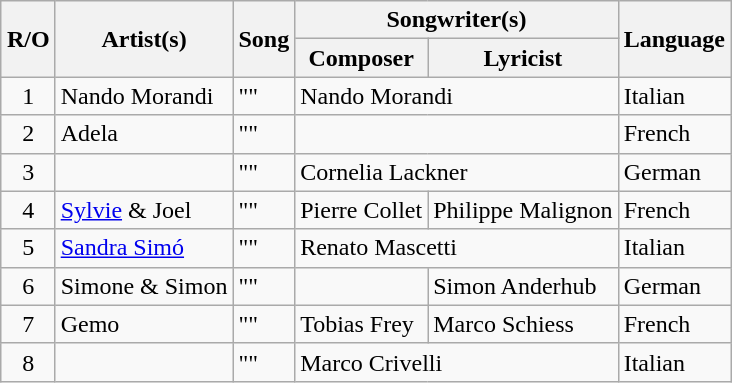<table class="sortable wikitable" style="margin: 1em auto 1em auto; text-align:left">
<tr>
<th rowspan="2">R/O</th>
<th rowspan="2">Artist(s)</th>
<th rowspan="2">Song</th>
<th colspan="2">Songwriter(s)</th>
<th rowspan="2">Language</th>
</tr>
<tr>
<th>Composer</th>
<th>Lyricist</th>
</tr>
<tr>
<td align="center">1</td>
<td>Nando Morandi</td>
<td>""</td>
<td colspan="2">Nando Morandi</td>
<td>Italian</td>
</tr>
<tr>
<td align="center">2</td>
<td>Adela</td>
<td>""</td>
<td colspan="2"></td>
<td>French</td>
</tr>
<tr>
<td align="center">3</td>
<td></td>
<td>""</td>
<td colspan="2">Cornelia Lackner</td>
<td>German</td>
</tr>
<tr>
<td align="center">4</td>
<td><a href='#'>Sylvie</a> & Joel</td>
<td>""</td>
<td>Pierre Collet</td>
<td>Philippe Malignon</td>
<td>French</td>
</tr>
<tr>
<td align="center">5</td>
<td><a href='#'>Sandra Simó</a></td>
<td>""</td>
<td colspan="2">Renato Mascetti</td>
<td>Italian</td>
</tr>
<tr>
<td align="center">6</td>
<td>Simone & Simon</td>
<td>""</td>
<td></td>
<td>Simon Anderhub</td>
<td>German</td>
</tr>
<tr>
<td align="center">7</td>
<td>Gemo</td>
<td>""</td>
<td>Tobias Frey</td>
<td>Marco Schiess</td>
<td>French</td>
</tr>
<tr>
<td align="center">8</td>
<td></td>
<td>""</td>
<td colspan="2">Marco Crivelli</td>
<td>Italian</td>
</tr>
</table>
